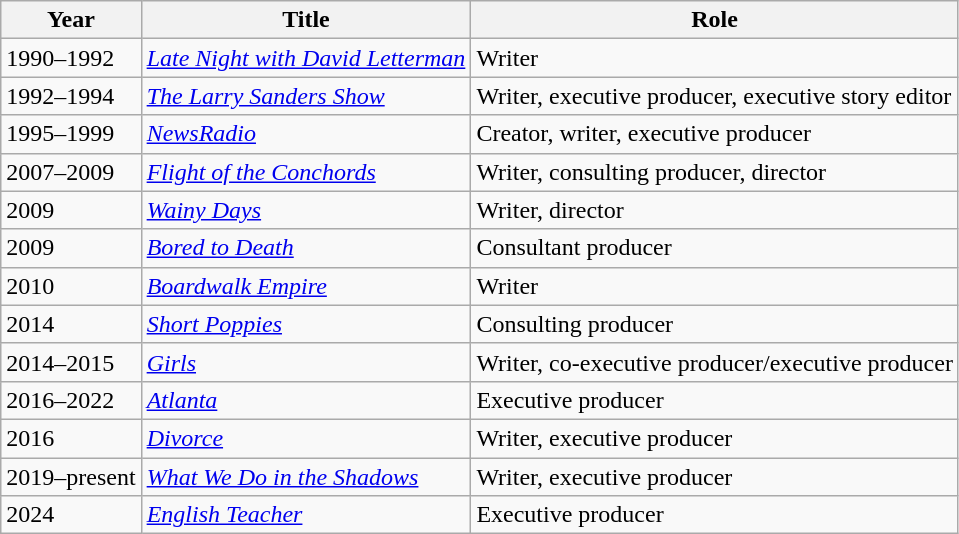<table class="wikitable sortable">
<tr>
<th>Year</th>
<th>Title</th>
<th>Role</th>
</tr>
<tr>
<td>1990–1992</td>
<td><em><a href='#'>Late Night with David Letterman</a></em></td>
<td>Writer</td>
</tr>
<tr>
<td>1992–1994</td>
<td><em><a href='#'>The Larry Sanders Show</a></em></td>
<td>Writer, executive producer, executive story editor</td>
</tr>
<tr>
<td>1995–1999</td>
<td><em><a href='#'>NewsRadio</a></em></td>
<td>Creator, writer, executive producer</td>
</tr>
<tr>
<td>2007–2009</td>
<td><em><a href='#'>Flight of the Conchords</a></em></td>
<td>Writer, consulting producer, director</td>
</tr>
<tr>
<td>2009</td>
<td><em><a href='#'>Wainy Days</a></em></td>
<td>Writer, director</td>
</tr>
<tr>
<td>2009</td>
<td><em><a href='#'>Bored to Death</a></em></td>
<td>Consultant producer</td>
</tr>
<tr>
<td>2010</td>
<td><em><a href='#'>Boardwalk Empire</a></em></td>
<td>Writer</td>
</tr>
<tr>
<td>2014</td>
<td><em><a href='#'>Short Poppies</a></em></td>
<td>Consulting producer</td>
</tr>
<tr>
<td>2014–2015</td>
<td><em><a href='#'>Girls</a></em></td>
<td>Writer, co-executive producer/executive producer</td>
</tr>
<tr>
<td>2016–2022</td>
<td><em><a href='#'>Atlanta</a></em></td>
<td>Executive producer</td>
</tr>
<tr>
<td>2016</td>
<td><em><a href='#'>Divorce</a></em></td>
<td>Writer, executive producer</td>
</tr>
<tr>
<td>2019–present</td>
<td><em><a href='#'>What We Do in the Shadows</a></em></td>
<td>Writer, executive producer</td>
</tr>
<tr>
<td>2024</td>
<td><em><a href='#'>English Teacher</a></em></td>
<td>Executive producer</td>
</tr>
</table>
